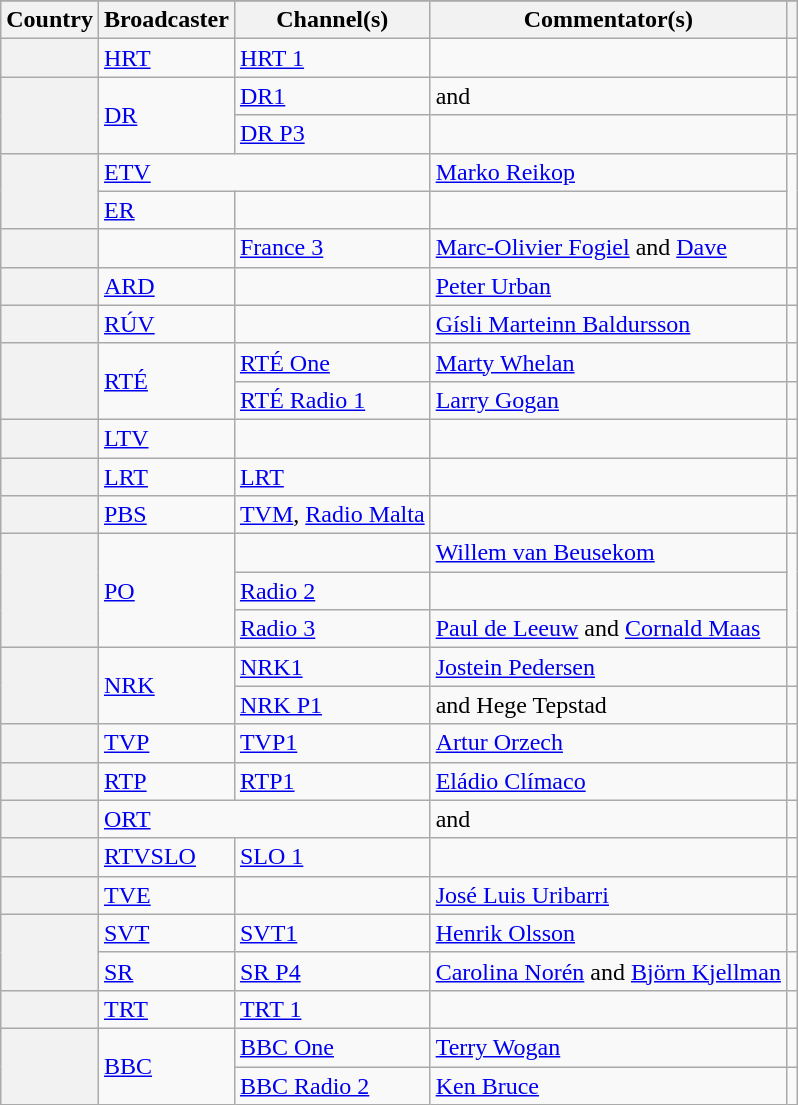<table class="wikitable plainrowheaders">
<tr>
</tr>
<tr>
<th scope="col">Country</th>
<th scope="col">Broadcaster</th>
<th scope="col">Channel(s)</th>
<th scope="col">Commentator(s)</th>
<th scope="col"></th>
</tr>
<tr>
<th scope="row"></th>
<td><a href='#'>HRT</a></td>
<td><a href='#'>HRT 1</a></td>
<td></td>
<td style="text-align:center"></td>
</tr>
<tr>
<th scope="rowgroup" rowspan="2"></th>
<td rowspan="2"><a href='#'>DR</a></td>
<td><a href='#'>DR1</a></td>
<td> and </td>
<td style="text-align:center"></td>
</tr>
<tr>
<td><a href='#'>DR P3</a></td>
<td></td>
<td style="text-align:center"></td>
</tr>
<tr>
<th scope="rowgroup" rowspan="2"></th>
<td colspan="2"><a href='#'>ETV</a></td>
<td><a href='#'>Marko Reikop</a></td>
<td style="text-align:center" rowspan="2"></td>
</tr>
<tr>
<td><a href='#'>ER</a></td>
<td></td>
<td></td>
</tr>
<tr>
<th scope="row"></th>
<td></td>
<td><a href='#'>France 3</a></td>
<td><a href='#'>Marc-Olivier Fogiel</a> and <a href='#'>Dave</a></td>
<td style="text-align:center"></td>
</tr>
<tr>
<th scope="row"></th>
<td><a href='#'>ARD</a></td>
<td></td>
<td><a href='#'>Peter Urban</a></td>
<td style="text-align:center"></td>
</tr>
<tr>
<th scope="row"></th>
<td><a href='#'>RÚV</a></td>
<td></td>
<td><a href='#'>Gísli Marteinn Baldursson</a></td>
<td style="text-align:center"></td>
</tr>
<tr>
<th scope="rowgroup" rowspan="2"></th>
<td rowspan="2"><a href='#'>RTÉ</a></td>
<td><a href='#'>RTÉ One</a></td>
<td><a href='#'>Marty Whelan</a></td>
<td style="text-align:center"></td>
</tr>
<tr>
<td><a href='#'>RTÉ Radio 1</a></td>
<td><a href='#'>Larry Gogan</a></td>
<td style="text-align:center"></td>
</tr>
<tr>
<th scope="row"></th>
<td><a href='#'>LTV</a></td>
<td></td>
<td></td>
<td style="text-align:center"></td>
</tr>
<tr>
<th scope="row"></th>
<td><a href='#'>LRT</a></td>
<td><a href='#'>LRT</a></td>
<td></td>
<td style="text-align:center"></td>
</tr>
<tr>
<th scope="rowgroup"></th>
<td><a href='#'>PBS</a></td>
<td><a href='#'>TVM</a>, <a href='#'>Radio Malta</a></td>
<td></td>
<td style="text-align:center"></td>
</tr>
<tr>
<th scope="rowgroup" rowspan="3"></th>
<td rowspan="3"><a href='#'>PO</a></td>
<td></td>
<td><a href='#'>Willem van Beusekom</a></td>
<td style="text-align:center" rowspan="3"></td>
</tr>
<tr>
<td><a href='#'>Radio 2</a></td>
<td></td>
</tr>
<tr>
<td><a href='#'>Radio 3</a></td>
<td><a href='#'>Paul de Leeuw</a> and <a href='#'>Cornald Maas</a></td>
</tr>
<tr>
<th scope="rowgroup" rowspan="2"></th>
<td rowspan="2"><a href='#'>NRK</a></td>
<td><a href='#'>NRK1</a></td>
<td><a href='#'>Jostein Pedersen</a></td>
<td style="text-align:center"></td>
</tr>
<tr>
<td><a href='#'>NRK P1</a></td>
<td> and Hege Tepstad</td>
<td style="text-align:center"></td>
</tr>
<tr>
<th scope="row"></th>
<td><a href='#'>TVP</a></td>
<td><a href='#'>TVP1</a></td>
<td><a href='#'>Artur Orzech</a></td>
<td style="text-align:center"></td>
</tr>
<tr>
<th scope="row"></th>
<td><a href='#'>RTP</a></td>
<td><a href='#'>RTP1</a></td>
<td><a href='#'>Eládio Clímaco</a></td>
<td style="text-align:center"></td>
</tr>
<tr>
<th scope="row"></th>
<td colspan="2"><a href='#'>ORT</a></td>
<td> and </td>
<td style="text-align:center"></td>
</tr>
<tr>
<th scope="row"></th>
<td><a href='#'>RTVSLO</a></td>
<td><a href='#'>SLO 1</a></td>
<td></td>
<td style="text-align:center"></td>
</tr>
<tr>
<th scope="row"></th>
<td><a href='#'>TVE</a></td>
<td></td>
<td><a href='#'>José Luis Uribarri</a></td>
<td style="text-align:center"></td>
</tr>
<tr>
<th scope="rowgroup" rowspan="2"></th>
<td><a href='#'>SVT</a></td>
<td><a href='#'>SVT1</a></td>
<td><a href='#'>Henrik Olsson</a></td>
<td style="text-align:center"></td>
</tr>
<tr>
<td><a href='#'>SR</a></td>
<td><a href='#'>SR P4</a></td>
<td><a href='#'>Carolina Norén</a> and <a href='#'>Björn Kjellman</a></td>
<td style="text-align:center"></td>
</tr>
<tr>
<th scope="row"></th>
<td><a href='#'>TRT</a></td>
<td><a href='#'>TRT 1</a></td>
<td></td>
<td style="text-align:center"></td>
</tr>
<tr>
<th scope="rowgroup" rowspan="2"></th>
<td rowspan="2"><a href='#'>BBC</a></td>
<td><a href='#'>BBC One</a></td>
<td><a href='#'>Terry Wogan</a></td>
<td style="text-align:center"></td>
</tr>
<tr>
<td><a href='#'>BBC Radio 2</a></td>
<td><a href='#'>Ken Bruce</a></td>
<td style="text-align:center"></td>
</tr>
</table>
